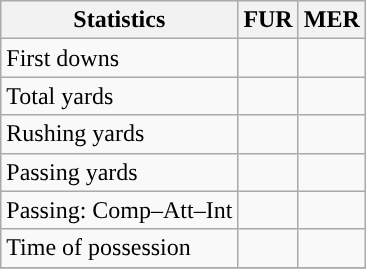<table class="wikitable" style="float: left;">
<tr>
<th>Statistics</th>
<th>FUR</th>
<th>MER</th>
</tr>
<tr>
<td>First downs</td>
<td></td>
<td></td>
</tr>
<tr>
<td>Total yards</td>
<td></td>
<td></td>
</tr>
<tr>
<td>Rushing yards</td>
<td></td>
<td></td>
</tr>
<tr>
<td>Passing yards</td>
<td></td>
<td></td>
</tr>
<tr>
<td>Passing: Comp–Att–Int</td>
<td></td>
<td></td>
</tr>
<tr>
<td>Time of possession</td>
<td></td>
<td></td>
</tr>
<tr>
</tr>
</table>
